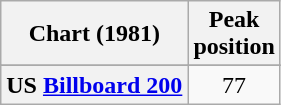<table class="wikitable sortable plainrowheaders">
<tr>
<th>Chart (1981)</th>
<th>Peak<br>position</th>
</tr>
<tr>
</tr>
<tr>
</tr>
<tr>
<th scope="row">US <a href='#'>Billboard 200</a></th>
<td align="center">77</td>
</tr>
</table>
